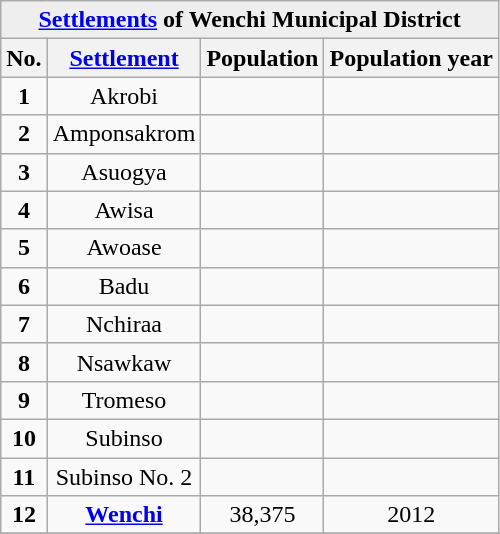<table class="wikitable sortable" style="text-align: centre;">
<tr bgcolor=#EEEEEE>
<td align=center colspan=4><strong><a href='#'>Settlements</a> of Wenchi Municipal District</strong></td>
</tr>
<tr ">
<th class="unsortable">No.</th>
<th class="unsortable"><a href='#'>Settlement</a></th>
<th class="unsortable">Population</th>
<th class="unsortable">Population year</th>
</tr>
<tr>
<td align=center><strong>1</strong></td>
<td align=center>Akrobi</td>
<td align=center></td>
<td align=center></td>
</tr>
<tr>
<td align=center><strong>2</strong></td>
<td align=center>Amponsakrom</td>
<td align=center></td>
<td align=center></td>
</tr>
<tr>
<td align=center><strong>3</strong></td>
<td align=center>Asuogya</td>
<td align=center></td>
<td align=center></td>
</tr>
<tr>
<td align=center><strong>4</strong></td>
<td align=center>Awisa</td>
<td align=center></td>
<td align=center></td>
</tr>
<tr>
<td align=center><strong>5</strong></td>
<td align=center>Awoase</td>
<td align=center></td>
<td align=center></td>
</tr>
<tr>
<td align=center><strong>6</strong></td>
<td align=center>Badu</td>
<td align=center></td>
<td align=center></td>
</tr>
<tr>
<td align=center><strong>7</strong></td>
<td align=center>Nchiraa</td>
<td align=center></td>
<td align=center></td>
</tr>
<tr>
<td align=center><strong>8</strong></td>
<td align=center>Nsawkaw</td>
<td align=center></td>
<td align=center></td>
</tr>
<tr>
<td align=center><strong>9</strong></td>
<td align=center>Tromeso</td>
<td align=center></td>
<td align=center></td>
</tr>
<tr>
<td align=center><strong>10</strong></td>
<td align=center>Subinso</td>
<td align=center></td>
<td align=center></td>
</tr>
<tr>
<td align=center><strong>11</strong></td>
<td align=center>Subinso No. 2</td>
<td align=center></td>
<td align=center></td>
</tr>
<tr>
<td align=center><strong>12</strong></td>
<td align=center><strong><a href='#'>Wenchi</a></strong></td>
<td align=center>38,375</td>
<td align=center>2012</td>
</tr>
<tr>
</tr>
</table>
